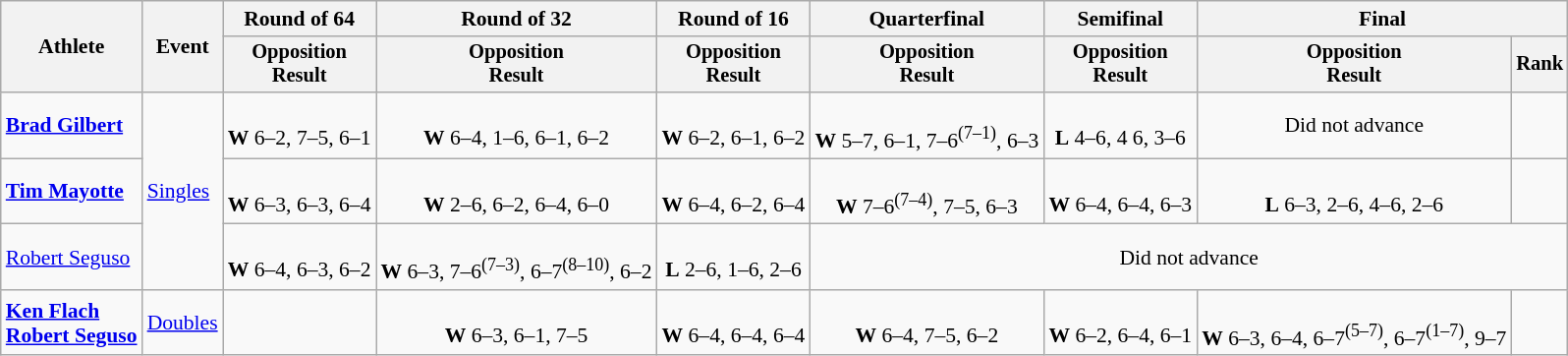<table class=wikitable style=font-size:90%;text-align:center>
<tr>
<th rowspan=2>Athlete</th>
<th rowspan=2>Event</th>
<th>Round of 64</th>
<th>Round of 32</th>
<th>Round of 16</th>
<th>Quarterfinal</th>
<th>Semifinal</th>
<th colspan=2>Final</th>
</tr>
<tr style=font-size:95%>
<th>Opposition<br>Result</th>
<th>Opposition<br>Result</th>
<th>Opposition<br>Result</th>
<th>Opposition<br>Result</th>
<th>Opposition<br>Result</th>
<th>Opposition<br>Result</th>
<th>Rank</th>
</tr>
<tr>
<td align=left><strong><a href='#'>Brad Gilbert</a></strong></td>
<td align=left rowspan=3><a href='#'>Singles</a></td>
<td><br><strong>W</strong> 6–2, 7–5, 6–1</td>
<td><br><strong>W</strong> 6–4, 1–6, 6–1, 6–2</td>
<td><br><strong>W</strong> 6–2, 6–1, 6–2</td>
<td><br><strong>W</strong> 5–7, 6–1, 7–6<sup>(7–1)</sup>, 6–3</td>
<td><br><strong>L</strong> 4–6, 4 6, 3–6</td>
<td>Did not advance</td>
<td></td>
</tr>
<tr>
<td align=left><strong><a href='#'>Tim Mayotte</a></strong></td>
<td><br><strong>W</strong> 6–3, 6–3, 6–4</td>
<td><br><strong>W</strong> 2–6, 6–2, 6–4, 6–0</td>
<td><br><strong>W</strong> 6–4, 6–2, 6–4</td>
<td><br><strong>W</strong> 7–6<sup>(7–4)</sup>, 7–5, 6–3</td>
<td><br><strong>W</strong> 6–4, 6–4, 6–3</td>
<td><br><strong>L</strong> 6–3, 2–6, 4–6, 2–6</td>
<td></td>
</tr>
<tr>
<td align=left><a href='#'>Robert Seguso</a></td>
<td><br><strong>W</strong> 6–4, 6–3, 6–2</td>
<td><br><strong>W</strong> 6–3, 7–6<sup>(7–3)</sup>, 6–7<sup>(8–10)</sup>, 6–2</td>
<td><br><strong>L</strong> 2–6, 1–6, 2–6</td>
<td colspan=4>Did not advance</td>
</tr>
<tr>
<td align=left><strong><a href='#'>Ken Flach</a><br><a href='#'>Robert Seguso</a></strong></td>
<td align=left><a href='#'>Doubles</a></td>
<td></td>
<td><br><strong>W</strong> 6–3, 6–1, 7–5</td>
<td><br><strong>W</strong> 6–4, 6–4, 6–4</td>
<td><br><strong>W</strong> 6–4, 7–5, 6–2</td>
<td><br><strong>W</strong> 6–2, 6–4, 6–1</td>
<td><br><strong>W</strong> 6–3, 6–4, 6–7<sup>(5–7)</sup>, 6–7<sup>(1–7)</sup>, 9–7</td>
<td></td>
</tr>
</table>
